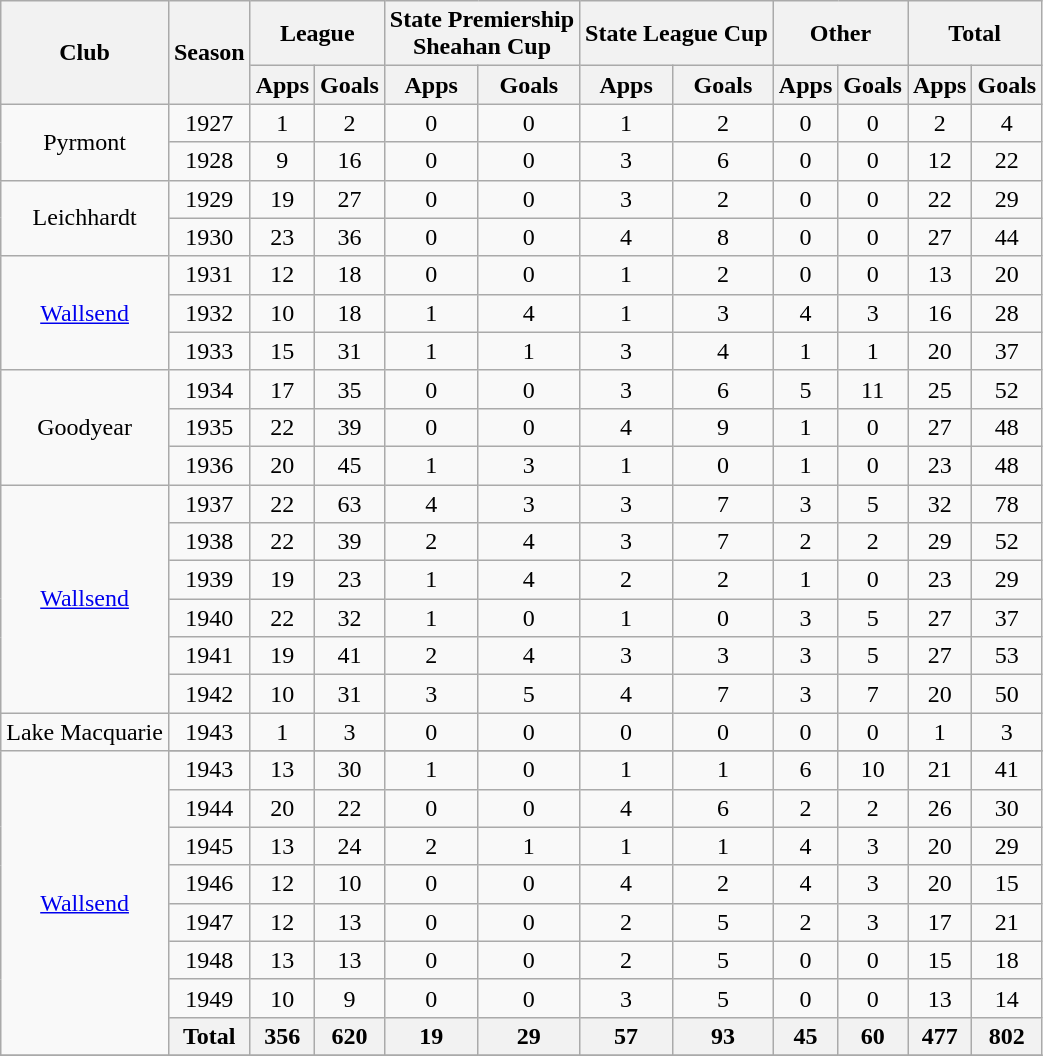<table class="wikitable" style="font-size:100%; text-align: center;">
<tr>
<th rowspan=2>Club</th>
<th rowspan=2>Season</th>
<th colspan=2>League</th>
<th colspan=2>State Premiership<br>Sheahan Cup</th>
<th colspan=2>State League Cup</th>
<th colspan=2>Other</th>
<th colspan=2>Total</th>
</tr>
<tr>
<th>Apps</th>
<th>Goals</th>
<th>Apps</th>
<th>Goals</th>
<th>Apps</th>
<th>Goals</th>
<th>Apps</th>
<th>Goals</th>
<th>Apps</th>
<th>Goals</th>
</tr>
<tr>
<td rowspan=2>Pyrmont</td>
<td>1927</td>
<td>1</td>
<td>2</td>
<td>0</td>
<td>0</td>
<td>1</td>
<td>2</td>
<td>0</td>
<td>0</td>
<td>2</td>
<td>4</td>
</tr>
<tr>
<td>1928</td>
<td>9</td>
<td>16</td>
<td>0</td>
<td>0</td>
<td>3</td>
<td>6</td>
<td>0</td>
<td>0</td>
<td>12</td>
<td>22</td>
</tr>
<tr>
<td rowspan=2>Leichhardt</td>
<td>1929</td>
<td>19</td>
<td>27</td>
<td>0</td>
<td>0</td>
<td>3</td>
<td>2</td>
<td>0</td>
<td>0</td>
<td>22</td>
<td>29</td>
</tr>
<tr>
<td>1930</td>
<td>23</td>
<td>36</td>
<td>0</td>
<td>0</td>
<td>4</td>
<td>8</td>
<td>0</td>
<td>0</td>
<td>27</td>
<td>44</td>
</tr>
<tr>
<td rowspan=3><a href='#'>Wallsend</a></td>
<td>1931</td>
<td>12</td>
<td>18</td>
<td>0</td>
<td>0</td>
<td>1</td>
<td>2</td>
<td>0</td>
<td>0</td>
<td>13</td>
<td>20</td>
</tr>
<tr>
<td>1932</td>
<td>10</td>
<td>18</td>
<td>1</td>
<td>4</td>
<td>1</td>
<td>3</td>
<td>4</td>
<td>3</td>
<td>16</td>
<td>28</td>
</tr>
<tr>
<td>1933</td>
<td>15</td>
<td>31</td>
<td>1</td>
<td>1</td>
<td>3</td>
<td>4</td>
<td>1</td>
<td>1</td>
<td>20</td>
<td>37</td>
</tr>
<tr>
<td rowspan=3>Goodyear</td>
<td>1934</td>
<td>17</td>
<td>35</td>
<td>0</td>
<td>0</td>
<td>3</td>
<td>6</td>
<td>5</td>
<td>11</td>
<td>25</td>
<td>52</td>
</tr>
<tr>
<td>1935</td>
<td>22</td>
<td>39</td>
<td>0</td>
<td>0</td>
<td>4</td>
<td>9</td>
<td>1</td>
<td>0</td>
<td>27</td>
<td>48</td>
</tr>
<tr>
<td>1936</td>
<td>20</td>
<td>45</td>
<td>1</td>
<td>3</td>
<td>1</td>
<td>0</td>
<td>1</td>
<td>0</td>
<td>23</td>
<td>48</td>
</tr>
<tr>
<td rowspan=6><a href='#'>Wallsend</a></td>
<td>1937</td>
<td>22</td>
<td>63</td>
<td>4</td>
<td>3</td>
<td>3</td>
<td>7</td>
<td>3</td>
<td>5</td>
<td>32</td>
<td>78</td>
</tr>
<tr>
<td>1938</td>
<td>22</td>
<td>39</td>
<td>2</td>
<td>4</td>
<td>3</td>
<td>7</td>
<td>2</td>
<td>2</td>
<td>29</td>
<td>52</td>
</tr>
<tr>
<td>1939</td>
<td>19</td>
<td>23</td>
<td>1</td>
<td>4</td>
<td>2</td>
<td>2</td>
<td>1</td>
<td>0</td>
<td>23</td>
<td>29</td>
</tr>
<tr>
<td>1940</td>
<td>22</td>
<td>32</td>
<td>1</td>
<td>0</td>
<td>1</td>
<td>0</td>
<td>3</td>
<td>5</td>
<td>27</td>
<td>37</td>
</tr>
<tr>
<td>1941</td>
<td>19</td>
<td>41</td>
<td>2</td>
<td>4</td>
<td>3</td>
<td>3</td>
<td>3</td>
<td>5</td>
<td>27</td>
<td>53</td>
</tr>
<tr>
<td>1942</td>
<td>10</td>
<td>31</td>
<td>3</td>
<td>5</td>
<td>4</td>
<td>7</td>
<td>3</td>
<td>7</td>
<td>20</td>
<td>50</td>
</tr>
<tr>
<td rowspan=1>Lake Macquarie</td>
<td>1943</td>
<td>1</td>
<td>3</td>
<td>0</td>
<td>0</td>
<td>0</td>
<td>0</td>
<td>0</td>
<td>0</td>
<td>1</td>
<td>3</td>
</tr>
<tr>
<td rowspan=9><a href='#'>Wallsend</a></td>
</tr>
<tr>
<td>1943</td>
<td>13</td>
<td>30</td>
<td>1</td>
<td>0</td>
<td>1</td>
<td>1</td>
<td>6</td>
<td>10</td>
<td>21</td>
<td>41</td>
</tr>
<tr>
<td>1944</td>
<td>20</td>
<td>22</td>
<td>0</td>
<td>0</td>
<td>4</td>
<td>6</td>
<td>2</td>
<td>2</td>
<td>26</td>
<td>30</td>
</tr>
<tr>
<td>1945</td>
<td>13</td>
<td>24</td>
<td>2</td>
<td>1</td>
<td>1</td>
<td>1</td>
<td>4</td>
<td>3</td>
<td>20</td>
<td>29</td>
</tr>
<tr>
<td>1946</td>
<td>12</td>
<td>10</td>
<td>0</td>
<td>0</td>
<td>4</td>
<td>2</td>
<td>4</td>
<td>3</td>
<td>20</td>
<td>15</td>
</tr>
<tr>
<td>1947</td>
<td>12</td>
<td>13</td>
<td>0</td>
<td>0</td>
<td>2</td>
<td>5</td>
<td>2</td>
<td>3</td>
<td>17</td>
<td>21</td>
</tr>
<tr>
<td>1948</td>
<td>13</td>
<td>13</td>
<td>0</td>
<td>0</td>
<td>2</td>
<td>5</td>
<td>0</td>
<td>0</td>
<td>15</td>
<td>18</td>
</tr>
<tr>
<td>1949</td>
<td>10</td>
<td>9</td>
<td>0</td>
<td>0</td>
<td>3</td>
<td>5</td>
<td>0</td>
<td>0</td>
<td>13</td>
<td>14</td>
</tr>
<tr>
<th>Total</th>
<th>356</th>
<th>620</th>
<th>19</th>
<th>29</th>
<th>57</th>
<th>93</th>
<th>45</th>
<th>60</th>
<th>477</th>
<th>802</th>
</tr>
<tr>
</tr>
</table>
